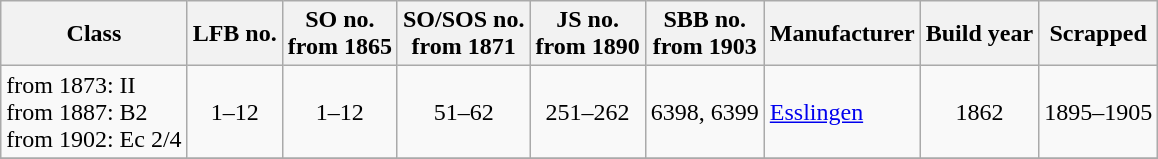<table class="wikitable" style="text-align:center">
<tr>
<th>Class</th>
<th>LFB no.</th>
<th>SO no.<br>from 1865</th>
<th>SO/SOS no.<br>from 1871</th>
<th>JS no.<br>from 1890</th>
<th>SBB no.<br>from 1903</th>
<th>Manufacturer</th>
<th>Build year</th>
<th>Scrapped</th>
</tr>
<tr>
<td style="text-align:left">from 1873: II<br>from 1887: B2<br>from 1902: Ec 2/4</td>
<td>1–12</td>
<td>1–12</td>
<td>51–62</td>
<td>251–262</td>
<td>6398, 6399</td>
<td style="text-align:left"><a href='#'>Esslingen</a></td>
<td>1862</td>
<td>1895–1905</td>
</tr>
<tr>
</tr>
</table>
